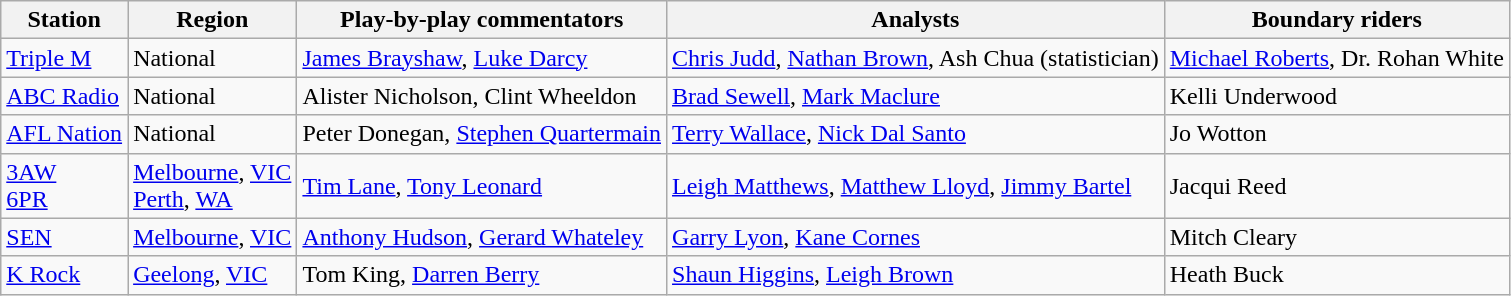<table class="wikitable">
<tr>
<th>Station</th>
<th>Region</th>
<th>Play-by-play commentators</th>
<th>Analysts</th>
<th>Boundary riders</th>
</tr>
<tr>
<td><a href='#'>Triple M</a></td>
<td>National</td>
<td><a href='#'>James Brayshaw</a>, <a href='#'>Luke Darcy</a></td>
<td><a href='#'>Chris Judd</a>, <a href='#'>Nathan Brown</a>, Ash Chua (statistician)</td>
<td><a href='#'>Michael Roberts</a>, Dr. Rohan White</td>
</tr>
<tr>
<td><a href='#'>ABC Radio</a></td>
<td>National</td>
<td>Alister Nicholson, Clint Wheeldon</td>
<td><a href='#'>Brad Sewell</a>, <a href='#'>Mark Maclure</a></td>
<td>Kelli Underwood</td>
</tr>
<tr>
<td><a href='#'>AFL Nation</a></td>
<td>National</td>
<td>Peter Donegan, <a href='#'>Stephen Quartermain</a></td>
<td><a href='#'>Terry Wallace</a>, <a href='#'>Nick Dal Santo</a></td>
<td>Jo Wotton</td>
</tr>
<tr>
<td><a href='#'>3AW</a><br><a href='#'>6PR</a></td>
<td><a href='#'>Melbourne</a>, <a href='#'>VIC</a><br><a href='#'>Perth</a>, <a href='#'>WA</a></td>
<td><a href='#'>Tim Lane</a>, <a href='#'>Tony Leonard</a></td>
<td><a href='#'>Leigh Matthews</a>, <a href='#'>Matthew Lloyd</a>, <a href='#'>Jimmy Bartel</a></td>
<td>Jacqui Reed</td>
</tr>
<tr>
<td><a href='#'>SEN</a></td>
<td><a href='#'>Melbourne</a>, <a href='#'>VIC</a></td>
<td><a href='#'>Anthony Hudson</a>, <a href='#'>Gerard Whateley</a></td>
<td><a href='#'>Garry Lyon</a>, <a href='#'>Kane Cornes</a></td>
<td>Mitch Cleary</td>
</tr>
<tr>
<td><a href='#'>K Rock</a></td>
<td><a href='#'>Geelong</a>, <a href='#'>VIC</a></td>
<td>Tom King, <a href='#'>Darren Berry</a></td>
<td><a href='#'>Shaun Higgins</a>, <a href='#'>Leigh Brown</a></td>
<td>Heath Buck</td>
</tr>
</table>
